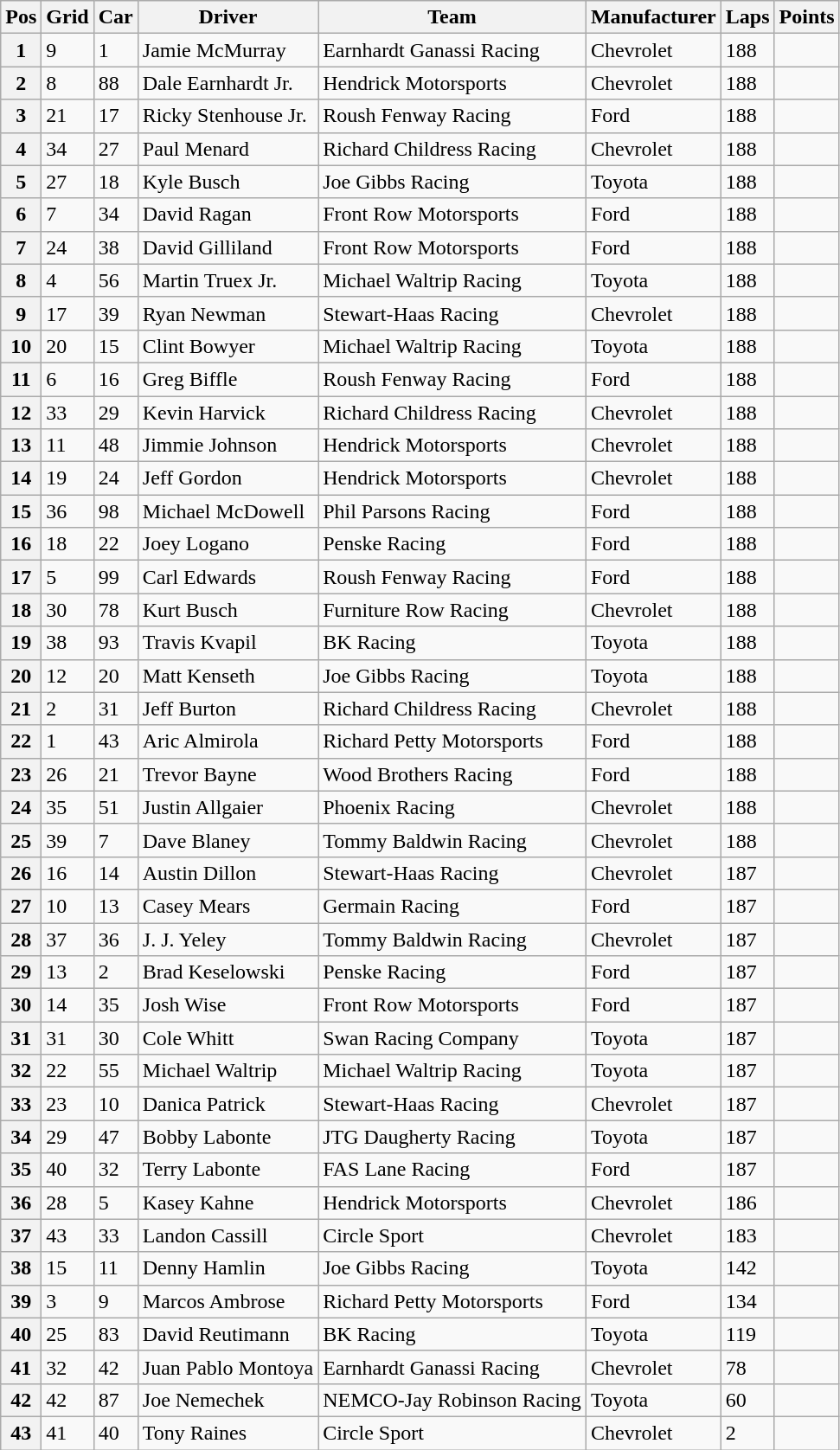<table class="sortable wikitable" border="1">
<tr>
<th>Pos</th>
<th>Grid</th>
<th>Car</th>
<th>Driver</th>
<th>Team</th>
<th>Manufacturer</th>
<th>Laps</th>
<th>Points</th>
</tr>
<tr>
<th>1</th>
<td>9</td>
<td>1</td>
<td>Jamie McMurray</td>
<td>Earnhardt Ganassi Racing</td>
<td>Chevrolet</td>
<td>188</td>
<td></td>
</tr>
<tr>
<th>2</th>
<td>8</td>
<td>88</td>
<td>Dale Earnhardt Jr.</td>
<td>Hendrick Motorsports</td>
<td>Chevrolet</td>
<td>188</td>
<td></td>
</tr>
<tr>
<th>3</th>
<td>21</td>
<td>17</td>
<td>Ricky Stenhouse Jr.</td>
<td>Roush Fenway Racing</td>
<td>Ford</td>
<td>188</td>
<td></td>
</tr>
<tr>
<th>4</th>
<td>34</td>
<td>27</td>
<td>Paul Menard</td>
<td>Richard Childress Racing</td>
<td>Chevrolet</td>
<td>188</td>
<td></td>
</tr>
<tr>
<th>5</th>
<td>27</td>
<td>18</td>
<td>Kyle Busch</td>
<td>Joe Gibbs Racing</td>
<td>Toyota</td>
<td>188</td>
<td></td>
</tr>
<tr>
<th>6</th>
<td>7</td>
<td>34</td>
<td>David Ragan</td>
<td>Front Row Motorsports</td>
<td>Ford</td>
<td>188</td>
<td></td>
</tr>
<tr>
<th>7</th>
<td>24</td>
<td>38</td>
<td>David Gilliland</td>
<td>Front Row Motorsports</td>
<td>Ford</td>
<td>188</td>
<td></td>
</tr>
<tr>
<th>8</th>
<td>4</td>
<td>56</td>
<td>Martin Truex Jr.</td>
<td>Michael Waltrip Racing</td>
<td>Toyota</td>
<td>188</td>
<td></td>
</tr>
<tr>
<th>9</th>
<td>17</td>
<td>39</td>
<td>Ryan Newman</td>
<td>Stewart-Haas Racing</td>
<td>Chevrolet</td>
<td>188</td>
<td></td>
</tr>
<tr>
<th>10</th>
<td>20</td>
<td>15</td>
<td>Clint Bowyer</td>
<td>Michael Waltrip Racing</td>
<td>Toyota</td>
<td>188</td>
<td></td>
</tr>
<tr>
<th>11</th>
<td>6</td>
<td>16</td>
<td>Greg Biffle</td>
<td>Roush Fenway Racing</td>
<td>Ford</td>
<td>188</td>
<td></td>
</tr>
<tr>
<th>12</th>
<td>33</td>
<td>29</td>
<td>Kevin Harvick</td>
<td>Richard Childress Racing</td>
<td>Chevrolet</td>
<td>188</td>
<td></td>
</tr>
<tr>
<th>13</th>
<td>11</td>
<td>48</td>
<td>Jimmie Johnson</td>
<td>Hendrick Motorsports</td>
<td>Chevrolet</td>
<td>188</td>
<td></td>
</tr>
<tr>
<th>14</th>
<td>19</td>
<td>24</td>
<td>Jeff Gordon</td>
<td>Hendrick Motorsports</td>
<td>Chevrolet</td>
<td>188</td>
<td></td>
</tr>
<tr>
<th>15</th>
<td>36</td>
<td>98</td>
<td>Michael McDowell</td>
<td>Phil Parsons Racing</td>
<td>Ford</td>
<td>188</td>
<td></td>
</tr>
<tr>
<th>16</th>
<td>18</td>
<td>22</td>
<td>Joey Logano</td>
<td>Penske Racing</td>
<td>Ford</td>
<td>188</td>
<td></td>
</tr>
<tr>
<th>17</th>
<td>5</td>
<td>99</td>
<td>Carl Edwards</td>
<td>Roush Fenway Racing</td>
<td>Ford</td>
<td>188</td>
<td></td>
</tr>
<tr>
<th>18</th>
<td>30</td>
<td>78</td>
<td>Kurt Busch</td>
<td>Furniture Row Racing</td>
<td>Chevrolet</td>
<td>188</td>
<td></td>
</tr>
<tr>
<th>19</th>
<td>38</td>
<td>93</td>
<td>Travis Kvapil</td>
<td>BK Racing</td>
<td>Toyota</td>
<td>188</td>
<td></td>
</tr>
<tr>
<th>20</th>
<td>12</td>
<td>20</td>
<td>Matt Kenseth</td>
<td>Joe Gibbs Racing</td>
<td>Toyota</td>
<td>188</td>
<td></td>
</tr>
<tr>
<th>21</th>
<td>2</td>
<td>31</td>
<td>Jeff Burton</td>
<td>Richard Childress Racing</td>
<td>Chevrolet</td>
<td>188</td>
<td></td>
</tr>
<tr>
<th>22</th>
<td>1</td>
<td>43</td>
<td>Aric Almirola</td>
<td>Richard Petty Motorsports</td>
<td>Ford</td>
<td>188</td>
<td></td>
</tr>
<tr>
<th>23</th>
<td>26</td>
<td>21</td>
<td>Trevor Bayne</td>
<td>Wood Brothers Racing</td>
<td>Ford</td>
<td>188</td>
<td></td>
</tr>
<tr>
<th>24</th>
<td>35</td>
<td>51</td>
<td>Justin Allgaier</td>
<td>Phoenix Racing</td>
<td>Chevrolet</td>
<td>188</td>
<td></td>
</tr>
<tr>
<th>25</th>
<td>39</td>
<td>7</td>
<td>Dave Blaney</td>
<td>Tommy Baldwin Racing</td>
<td>Chevrolet</td>
<td>188</td>
<td></td>
</tr>
<tr>
<th>26</th>
<td>16</td>
<td>14</td>
<td>Austin Dillon</td>
<td>Stewart-Haas Racing</td>
<td>Chevrolet</td>
<td>187</td>
<td></td>
</tr>
<tr>
<th>27</th>
<td>10</td>
<td>13</td>
<td>Casey Mears</td>
<td>Germain Racing</td>
<td>Ford</td>
<td>187</td>
<td></td>
</tr>
<tr>
<th>28</th>
<td>37</td>
<td>36</td>
<td>J. J. Yeley</td>
<td>Tommy Baldwin Racing</td>
<td>Chevrolet</td>
<td>187</td>
<td></td>
</tr>
<tr>
<th>29</th>
<td>13</td>
<td>2</td>
<td>Brad Keselowski</td>
<td>Penske Racing</td>
<td>Ford</td>
<td>187</td>
<td></td>
</tr>
<tr>
<th>30</th>
<td>14</td>
<td>35</td>
<td>Josh Wise</td>
<td>Front Row Motorsports</td>
<td>Ford</td>
<td>187</td>
<td></td>
</tr>
<tr>
<th>31</th>
<td>31</td>
<td>30</td>
<td>Cole Whitt</td>
<td>Swan Racing Company</td>
<td>Toyota</td>
<td>187</td>
<td></td>
</tr>
<tr>
<th>32</th>
<td>22</td>
<td>55</td>
<td>Michael Waltrip</td>
<td>Michael Waltrip Racing</td>
<td>Toyota</td>
<td>187</td>
<td></td>
</tr>
<tr>
<th>33</th>
<td>23</td>
<td>10</td>
<td>Danica Patrick</td>
<td>Stewart-Haas Racing</td>
<td>Chevrolet</td>
<td>187</td>
<td></td>
</tr>
<tr>
<th>34</th>
<td>29</td>
<td>47</td>
<td>Bobby Labonte</td>
<td>JTG Daugherty Racing</td>
<td>Toyota</td>
<td>187</td>
<td></td>
</tr>
<tr>
<th>35</th>
<td>40</td>
<td>32</td>
<td>Terry Labonte</td>
<td>FAS Lane Racing</td>
<td>Ford</td>
<td>187</td>
<td></td>
</tr>
<tr>
<th>36</th>
<td>28</td>
<td>5</td>
<td>Kasey Kahne</td>
<td>Hendrick Motorsports</td>
<td>Chevrolet</td>
<td>186</td>
<td></td>
</tr>
<tr>
<th>37</th>
<td>43</td>
<td>33</td>
<td>Landon Cassill</td>
<td>Circle Sport</td>
<td>Chevrolet</td>
<td>183</td>
<td></td>
</tr>
<tr>
<th>38</th>
<td>15</td>
<td>11</td>
<td>Denny Hamlin</td>
<td>Joe Gibbs Racing</td>
<td>Toyota</td>
<td>142</td>
<td></td>
</tr>
<tr>
<th>39</th>
<td>3</td>
<td>9</td>
<td>Marcos Ambrose</td>
<td>Richard Petty Motorsports</td>
<td>Ford</td>
<td>134</td>
<td></td>
</tr>
<tr>
<th>40</th>
<td>25</td>
<td>83</td>
<td>David Reutimann</td>
<td>BK Racing</td>
<td>Toyota</td>
<td>119</td>
<td></td>
</tr>
<tr>
<th>41</th>
<td>32</td>
<td>42</td>
<td>Juan Pablo Montoya</td>
<td>Earnhardt Ganassi Racing</td>
<td>Chevrolet</td>
<td>78</td>
<td></td>
</tr>
<tr>
<th>42</th>
<td>42</td>
<td>87</td>
<td>Joe Nemechek</td>
<td>NEMCO-Jay Robinson Racing</td>
<td>Toyota</td>
<td>60</td>
<td></td>
</tr>
<tr>
<th>43</th>
<td>41</td>
<td>40</td>
<td>Tony Raines</td>
<td>Circle Sport</td>
<td>Chevrolet</td>
<td>2</td>
<td></td>
</tr>
</table>
